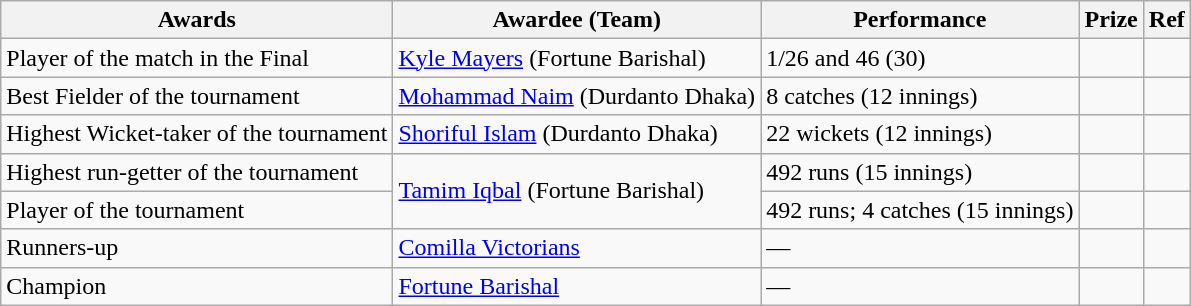<table class="wikitable">
<tr>
<th>Awards</th>
<th>Awardee (Team)</th>
<th>Performance</th>
<th>Prize</th>
<th>Ref</th>
</tr>
<tr>
<td>Player of the match in the Final</td>
<td><a href='#'>Kyle Mayers</a> (Fortune Barishal)</td>
<td>1/26 and 46 (30)</td>
<td></td>
<td></td>
</tr>
<tr>
<td>Best Fielder of the tournament</td>
<td><a href='#'>Mohammad Naim</a> (Durdanto Dhaka)</td>
<td>8 catches (12 innings)</td>
<td></td>
<td></td>
</tr>
<tr>
<td>Highest Wicket-taker of the tournament</td>
<td><a href='#'>Shoriful Islam</a> (Durdanto Dhaka)</td>
<td>22 wickets (12 innings)</td>
<td></td>
<td></td>
</tr>
<tr>
<td>Highest run-getter of the tournament</td>
<td rowspan=2><a href='#'>Tamim Iqbal</a> (Fortune Barishal)</td>
<td>492 runs (15 innings)</td>
<td></td>
<td></td>
</tr>
<tr>
<td>Player of the tournament</td>
<td>492 runs; 4 catches (15 innings)</td>
<td></td>
<td></td>
</tr>
<tr>
<td>Runners-up</td>
<td><a href='#'>Comilla Victorians</a></td>
<td>—</td>
<td></td>
<td></td>
</tr>
<tr>
<td>Champion</td>
<td><a href='#'>Fortune Barishal</a></td>
<td>—</td>
<td></td>
<td></td>
</tr>
</table>
